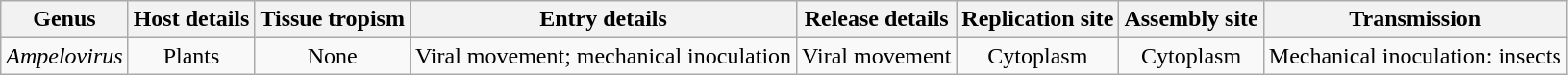<table class="wikitable sortable" style="text-align:center">
<tr>
<th>Genus</th>
<th>Host details</th>
<th>Tissue tropism</th>
<th>Entry details</th>
<th>Release details</th>
<th>Replication site</th>
<th>Assembly site</th>
<th>Transmission</th>
</tr>
<tr>
<td><em>Ampelovirus</em></td>
<td>Plants</td>
<td>None</td>
<td>Viral movement; mechanical inoculation</td>
<td>Viral movement</td>
<td>Cytoplasm</td>
<td>Cytoplasm</td>
<td>Mechanical inoculation: insects</td>
</tr>
</table>
